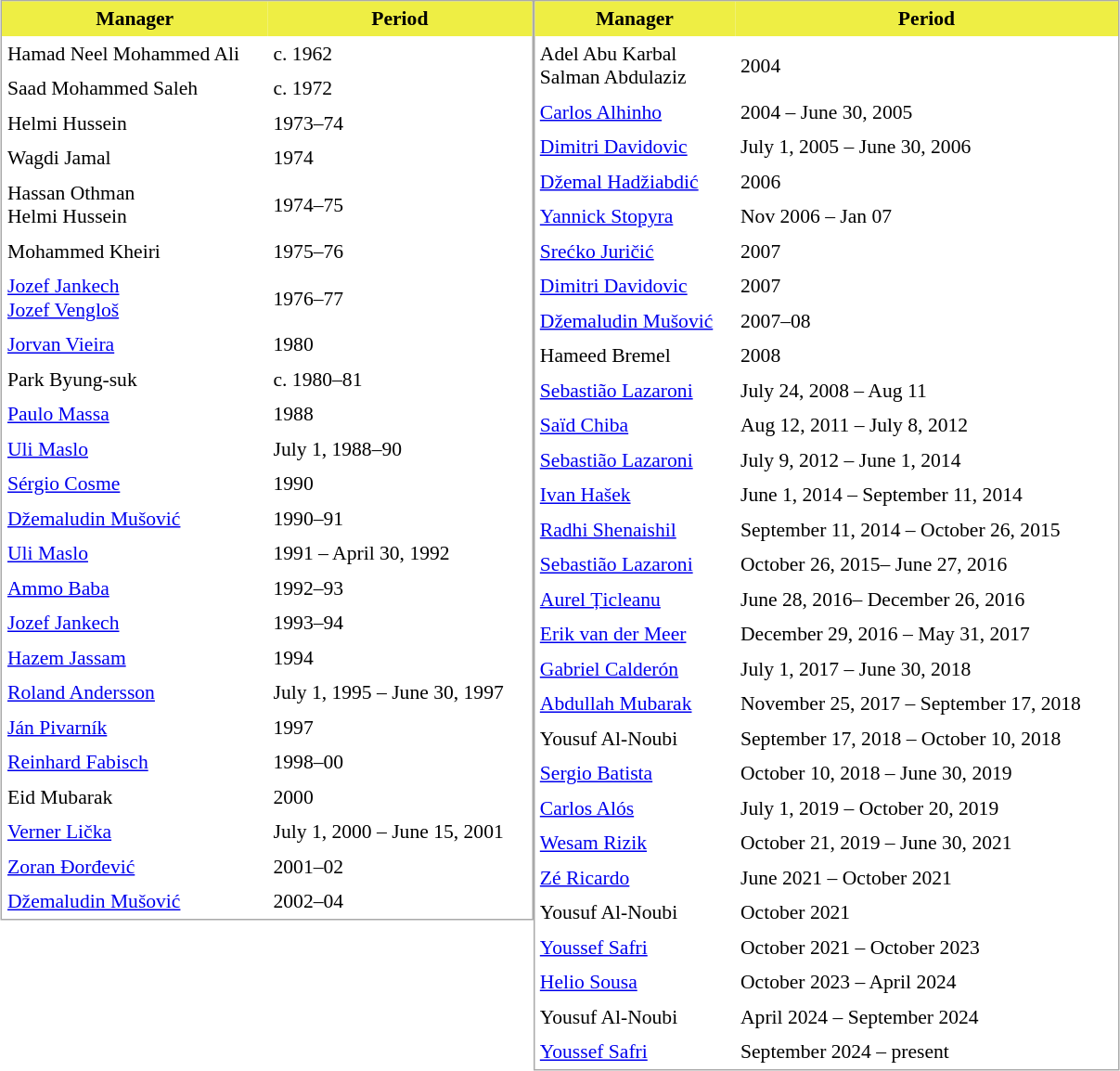<table>
<tr>
<td width="10"> </td>
<td valign="top"><br><table cellpadding="4" border=0 cellspacing="0" style="margin: 0.5em 1em 0.5em 0; border: 1px #aaa solid; font-size: 90%;" width=105%>
<tr align=center bgcolor=#EEEE44 style="color:black; border: 2px #aaa solid;">
<th>Manager</th>
<th>Period</th>
</tr>
<tr align=center>
</tr>
<tr>
<td> Hamad Neel Mohammed Ali</td>
<td>c. 1962</td>
</tr>
<tr>
<td> Saad Mohammed Saleh</td>
<td>c. 1972</td>
</tr>
<tr>
<td> Helmi Hussein</td>
<td>1973–74</td>
</tr>
<tr>
<td> Wagdi Jamal</td>
<td>1974</td>
</tr>
<tr>
<td> Hassan Othman <br>  Helmi Hussein</td>
<td>1974–75</td>
</tr>
<tr>
<td> Mohammed Kheiri</td>
<td>1975–76</td>
</tr>
<tr>
<td> <a href='#'>Jozef Jankech</a> <br>  <a href='#'>Jozef Vengloš</a></td>
<td>1976–77</td>
</tr>
<tr>
<td> <a href='#'>Jorvan Vieira</a></td>
<td>1980</td>
</tr>
<tr>
<td> Park Byung-suk</td>
<td>c. 1980–81</td>
</tr>
<tr>
<td> <a href='#'>Paulo Massa</a></td>
<td>1988</td>
</tr>
<tr>
<td> <a href='#'>Uli Maslo</a></td>
<td>July 1, 1988–90</td>
</tr>
<tr>
<td> <a href='#'>Sérgio Cosme</a></td>
<td>1990</td>
</tr>
<tr>
<td> <a href='#'>Džemaludin Mušović</a></td>
<td>1990–91</td>
</tr>
<tr>
<td> <a href='#'>Uli Maslo</a></td>
<td>1991 – April 30, 1992</td>
</tr>
<tr>
<td> <a href='#'>Ammo Baba</a></td>
<td>1992–93</td>
</tr>
<tr>
<td> <a href='#'>Jozef Jankech</a></td>
<td>1993–94</td>
</tr>
<tr>
<td> <a href='#'>Hazem Jassam</a></td>
<td>1994</td>
</tr>
<tr>
<td> <a href='#'>Roland Andersson</a></td>
<td>July 1, 1995 – June 30, 1997</td>
</tr>
<tr>
<td> <a href='#'>Ján Pivarník</a></td>
<td>1997</td>
</tr>
<tr>
<td> <a href='#'>Reinhard Fabisch</a></td>
<td>1998–00</td>
</tr>
<tr>
<td> Eid Mubarak</td>
<td>2000</td>
</tr>
<tr>
<td> <a href='#'>Verner Lička</a></td>
<td>July 1, 2000 – June 15, 2001</td>
</tr>
<tr>
<td> <a href='#'>Zoran Đorđević</a></td>
<td>2001–02</td>
</tr>
<tr>
<td> <a href='#'>Džemaludin Mušović</a></td>
<td>2002–04</td>
</tr>
</table>
</td>
<td width="10"> </td>
<td valign="top"><br><table cellpadding="4" border=0 cellspacing="0" style="margin: 0.5em 1em 0.5em 0; border: 1px #aaa solid; font-size: 90%;" width=105%>
<tr align=center bgcolor=#EEEE44 style="color:black; border: 2px #aaa solid;">
<th>Manager</th>
<th>Period</th>
</tr>
<tr align=center>
</tr>
<tr>
<td> Adel Abu Karbal <br>  Salman Abdulaziz</td>
<td>2004</td>
</tr>
<tr>
<td> <a href='#'>Carlos Alhinho</a></td>
<td>2004 – June 30, 2005</td>
</tr>
<tr>
<td> <a href='#'>Dimitri Davidovic</a></td>
<td>July 1, 2005 – June 30, 2006</td>
</tr>
<tr>
<td> <a href='#'>Džemal Hadžiabdić</a></td>
<td>2006</td>
</tr>
<tr>
<td> <a href='#'>Yannick Stopyra</a></td>
<td>Nov 2006 – Jan 07</td>
</tr>
<tr>
<td> <a href='#'>Srećko Juričić</a></td>
<td>2007</td>
</tr>
<tr>
<td> <a href='#'>Dimitri Davidovic</a></td>
<td>2007</td>
</tr>
<tr>
<td> <a href='#'>Džemaludin Mušović</a></td>
<td>2007–08</td>
</tr>
<tr>
<td> Hameed Bremel</td>
<td>2008</td>
</tr>
<tr>
<td> <a href='#'>Sebastião Lazaroni</a></td>
<td>July 24, 2008 – Aug 11</td>
</tr>
<tr>
<td> <a href='#'>Saïd Chiba</a></td>
<td>Aug 12, 2011 – July 8, 2012</td>
</tr>
<tr>
<td> <a href='#'>Sebastião Lazaroni</a></td>
<td>July 9, 2012 – June 1, 2014</td>
</tr>
<tr>
<td> <a href='#'>Ivan Hašek</a></td>
<td>June 1, 2014 – September 11, 2014</td>
</tr>
<tr>
<td> <a href='#'>Radhi Shenaishil</a></td>
<td>September 11, 2014 – October 26, 2015</td>
</tr>
<tr>
<td> <a href='#'>Sebastião Lazaroni</a></td>
<td>October 26, 2015– June 27, 2016</td>
</tr>
<tr>
<td> <a href='#'>Aurel Țicleanu</a></td>
<td>June 28, 2016– December 26, 2016</td>
</tr>
<tr>
<td> <a href='#'>Erik van der Meer</a></td>
<td>December 29, 2016 – May 31, 2017</td>
</tr>
<tr>
<td> <a href='#'>Gabriel Calderón</a></td>
<td>July 1, 2017 – June 30, 2018</td>
</tr>
<tr>
<td> <a href='#'>Abdullah Mubarak</a></td>
<td>November 25, 2017 – September 17, 2018</td>
</tr>
<tr>
<td> Yousuf Al-Noubi</td>
<td>September 17, 2018 – October 10, 2018</td>
</tr>
<tr>
<td> <a href='#'>Sergio Batista</a></td>
<td>October 10, 2018 – June 30, 2019</td>
</tr>
<tr>
<td> <a href='#'>Carlos Alós</a></td>
<td>July 1, 2019 – October 20, 2019</td>
</tr>
<tr>
<td> <a href='#'>Wesam Rizik</a></td>
<td>October 21, 2019 – June 30, 2021</td>
</tr>
<tr>
<td> <a href='#'>Zé Ricardo</a></td>
<td>June 2021 – October 2021</td>
</tr>
<tr>
<td> Yousuf Al-Noubi</td>
<td>October 2021</td>
</tr>
<tr>
</tr>
<tr>
<td> <a href='#'>Youssef Safri</a></td>
<td>October 2021 – October 2023</td>
</tr>
<tr>
<td> <a href='#'>Helio Sousa</a></td>
<td>October 2023 – April 2024</td>
</tr>
<tr>
<td> Yousuf Al-Noubi</td>
<td>April 2024 – September 2024</td>
</tr>
<tr>
<td> <a href='#'>Youssef Safri</a></td>
<td>September 2024 – present</td>
</tr>
<tr>
</tr>
</table>
</td>
</tr>
</table>
